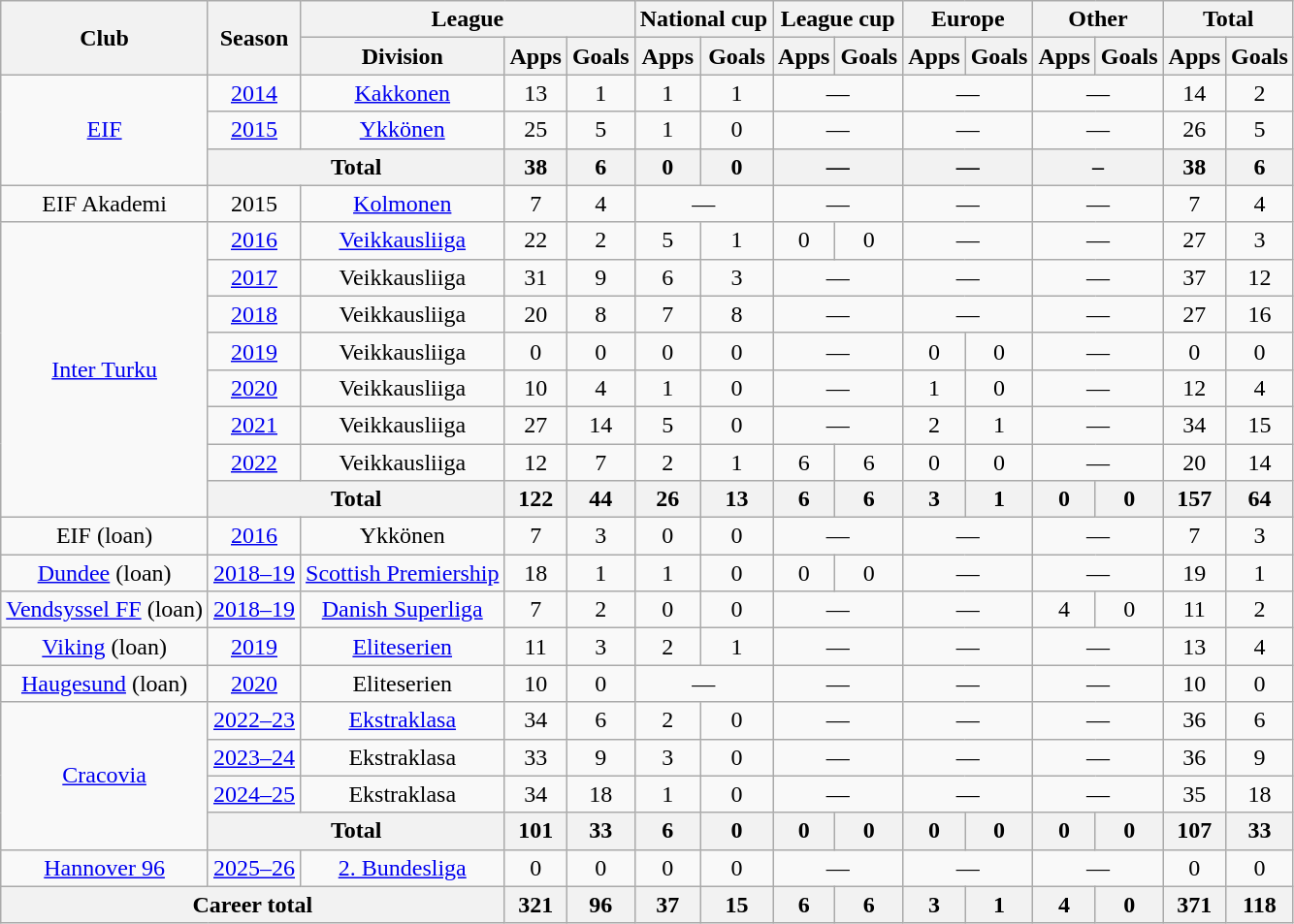<table class="wikitable" style="text-align:center">
<tr>
<th rowspan="2">Club</th>
<th rowspan="2">Season</th>
<th colspan="3">League</th>
<th colspan="2">National cup</th>
<th colspan="2">League cup</th>
<th colspan="2">Europe</th>
<th colspan="2">Other</th>
<th colspan="2">Total</th>
</tr>
<tr>
<th>Division</th>
<th>Apps</th>
<th>Goals</th>
<th>Apps</th>
<th>Goals</th>
<th>Apps</th>
<th>Goals</th>
<th>Apps</th>
<th>Goals</th>
<th>Apps</th>
<th>Goals</th>
<th>Apps</th>
<th>Goals</th>
</tr>
<tr>
<td rowspan="3"><a href='#'>EIF</a></td>
<td><a href='#'>2014</a></td>
<td><a href='#'>Kakkonen</a></td>
<td>13</td>
<td>1</td>
<td>1</td>
<td>1</td>
<td colspan="2">—</td>
<td colspan="2">—</td>
<td colspan="2">—</td>
<td>14</td>
<td>2</td>
</tr>
<tr>
<td><a href='#'>2015</a></td>
<td><a href='#'>Ykkönen</a></td>
<td>25</td>
<td>5</td>
<td>1</td>
<td>0</td>
<td colspan="2">—</td>
<td colspan="2">—</td>
<td colspan="2">—</td>
<td>26</td>
<td>5</td>
</tr>
<tr>
<th colspan="2">Total</th>
<th>38</th>
<th>6</th>
<th>0</th>
<th>0</th>
<th colspan="2">—</th>
<th colspan="2">—</th>
<th colspan=2>–</th>
<th>38</th>
<th>6</th>
</tr>
<tr>
<td>EIF Akademi</td>
<td>2015</td>
<td><a href='#'>Kolmonen</a></td>
<td>7</td>
<td>4</td>
<td colspan="2">—</td>
<td colspan="2">—</td>
<td colspan="2">—</td>
<td colspan="2">—</td>
<td>7</td>
<td>4</td>
</tr>
<tr>
<td rowspan="8"><a href='#'>Inter Turku</a></td>
<td><a href='#'>2016</a></td>
<td><a href='#'>Veikkausliiga</a></td>
<td>22</td>
<td>2</td>
<td>5</td>
<td>1</td>
<td>0</td>
<td>0</td>
<td colspan="2">—</td>
<td colspan="2">—</td>
<td>27</td>
<td>3</td>
</tr>
<tr>
<td><a href='#'>2017</a></td>
<td>Veikkausliiga</td>
<td>31</td>
<td>9</td>
<td>6</td>
<td>3</td>
<td colspan="2">—</td>
<td colspan="2">—</td>
<td colspan="2">—</td>
<td>37</td>
<td>12</td>
</tr>
<tr>
<td><a href='#'>2018</a></td>
<td>Veikkausliiga</td>
<td>20</td>
<td>8</td>
<td>7</td>
<td>8</td>
<td colspan="2">—</td>
<td colspan="2">—</td>
<td colspan="2">—</td>
<td>27</td>
<td>16</td>
</tr>
<tr>
<td><a href='#'>2019</a></td>
<td>Veikkausliiga</td>
<td>0</td>
<td>0</td>
<td>0</td>
<td>0</td>
<td colspan="2">—</td>
<td>0</td>
<td>0</td>
<td colspan="2">—</td>
<td>0</td>
<td>0</td>
</tr>
<tr>
<td><a href='#'>2020</a></td>
<td>Veikkausliiga</td>
<td>10</td>
<td>4</td>
<td>1</td>
<td>0</td>
<td colspan="2">—</td>
<td>1</td>
<td>0</td>
<td colspan="2">—</td>
<td>12</td>
<td>4</td>
</tr>
<tr>
<td><a href='#'>2021</a></td>
<td>Veikkausliiga</td>
<td>27</td>
<td>14</td>
<td>5</td>
<td>0</td>
<td colspan="2">—</td>
<td>2</td>
<td>1</td>
<td colspan="2">—</td>
<td>34</td>
<td>15</td>
</tr>
<tr>
<td><a href='#'>2022</a></td>
<td>Veikkausliiga</td>
<td>12</td>
<td>7</td>
<td>2</td>
<td>1</td>
<td>6</td>
<td>6</td>
<td>0</td>
<td>0</td>
<td colspan="2">—</td>
<td>20</td>
<td>14</td>
</tr>
<tr>
<th colspan="2">Total</th>
<th>122</th>
<th>44</th>
<th>26</th>
<th>13</th>
<th>6</th>
<th>6</th>
<th>3</th>
<th>1</th>
<th>0</th>
<th>0</th>
<th>157</th>
<th>64</th>
</tr>
<tr>
<td>EIF (loan)</td>
<td><a href='#'>2016</a></td>
<td>Ykkönen</td>
<td>7</td>
<td>3</td>
<td>0</td>
<td>0</td>
<td colspan="2">—</td>
<td colspan="2">—</td>
<td colspan="2">—</td>
<td>7</td>
<td>3</td>
</tr>
<tr>
<td><a href='#'>Dundee</a> (loan)</td>
<td><a href='#'>2018–19</a></td>
<td><a href='#'>Scottish Premiership</a></td>
<td>18</td>
<td>1</td>
<td>1</td>
<td>0</td>
<td>0</td>
<td>0</td>
<td colspan="2">—</td>
<td colspan="2">—</td>
<td>19</td>
<td>1</td>
</tr>
<tr>
<td><a href='#'>Vendsyssel FF</a> (loan)</td>
<td><a href='#'>2018–19</a></td>
<td><a href='#'>Danish Superliga</a></td>
<td>7</td>
<td>2</td>
<td>0</td>
<td>0</td>
<td colspan="2">—</td>
<td colspan="2">—</td>
<td>4</td>
<td>0</td>
<td>11</td>
<td>2</td>
</tr>
<tr>
<td><a href='#'>Viking</a> (loan)</td>
<td><a href='#'>2019</a></td>
<td><a href='#'>Eliteserien</a></td>
<td>11</td>
<td>3</td>
<td>2</td>
<td>1</td>
<td colspan="2">—</td>
<td colspan="2">—</td>
<td colspan="2">—</td>
<td>13</td>
<td>4</td>
</tr>
<tr>
<td><a href='#'>Haugesund</a> (loan)</td>
<td><a href='#'>2020</a></td>
<td>Eliteserien</td>
<td>10</td>
<td>0</td>
<td colspan="2">—</td>
<td colspan="2">—</td>
<td colspan="2">—</td>
<td colspan="2">—</td>
<td>10</td>
<td>0</td>
</tr>
<tr>
<td rowspan="4"><a href='#'>Cracovia</a></td>
<td><a href='#'>2022–23</a></td>
<td><a href='#'>Ekstraklasa</a></td>
<td>34</td>
<td>6</td>
<td>2</td>
<td>0</td>
<td colspan="2">—</td>
<td colspan="2">—</td>
<td colspan="2">—</td>
<td>36</td>
<td>6</td>
</tr>
<tr>
<td><a href='#'>2023–24</a></td>
<td>Ekstraklasa</td>
<td>33</td>
<td>9</td>
<td>3</td>
<td>0</td>
<td colspan="2">—</td>
<td colspan="2">—</td>
<td colspan="2">—</td>
<td>36</td>
<td>9</td>
</tr>
<tr>
<td><a href='#'>2024–25</a></td>
<td>Ekstraklasa</td>
<td>34</td>
<td>18</td>
<td>1</td>
<td>0</td>
<td colspan="2">—</td>
<td colspan="2">—</td>
<td colspan="2">—</td>
<td>35</td>
<td>18</td>
</tr>
<tr>
<th colspan="2">Total</th>
<th>101</th>
<th>33</th>
<th>6</th>
<th>0</th>
<th>0</th>
<th>0</th>
<th>0</th>
<th>0</th>
<th>0</th>
<th>0</th>
<th>107</th>
<th>33</th>
</tr>
<tr>
<td><a href='#'>Hannover 96</a></td>
<td><a href='#'>2025–26</a></td>
<td><a href='#'>2. Bundesliga</a></td>
<td>0</td>
<td>0</td>
<td>0</td>
<td>0</td>
<td colspan="2">—</td>
<td colspan="2">—</td>
<td colspan="2">—</td>
<td>0</td>
<td>0</td>
</tr>
<tr>
<th colspan="3">Career total</th>
<th>321</th>
<th>96</th>
<th>37</th>
<th>15</th>
<th>6</th>
<th>6</th>
<th>3</th>
<th>1</th>
<th>4</th>
<th>0</th>
<th>371</th>
<th>118</th>
</tr>
</table>
